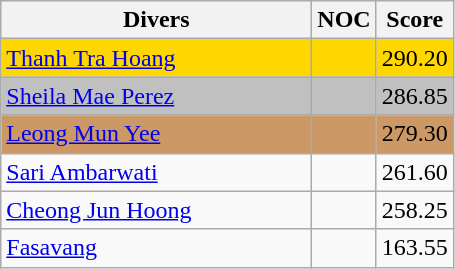<table class=wikitable style="text-align:left">
<tr>
<th width=200>Divers</th>
<th width=10>NOC</th>
<th width=20>Score</th>
</tr>
<tr bgcolor=gold>
<td><a href='#'>Thanh Tra Hoang</a></td>
<td></td>
<td>290.20</td>
</tr>
<tr bgcolor=silver>
<td><a href='#'>Sheila Mae Perez</a></td>
<td></td>
<td>286.85</td>
</tr>
<tr bgcolor=CC9966>
<td><a href='#'>Leong Mun Yee</a></td>
<td></td>
<td>279.30</td>
</tr>
<tr>
<td><a href='#'>Sari Ambarwati</a></td>
<td></td>
<td>261.60</td>
</tr>
<tr>
<td><a href='#'>Cheong Jun Hoong</a></td>
<td></td>
<td>258.25</td>
</tr>
<tr>
<td><a href='#'>Fasavang</a></td>
<td></td>
<td>163.55</td>
</tr>
</table>
